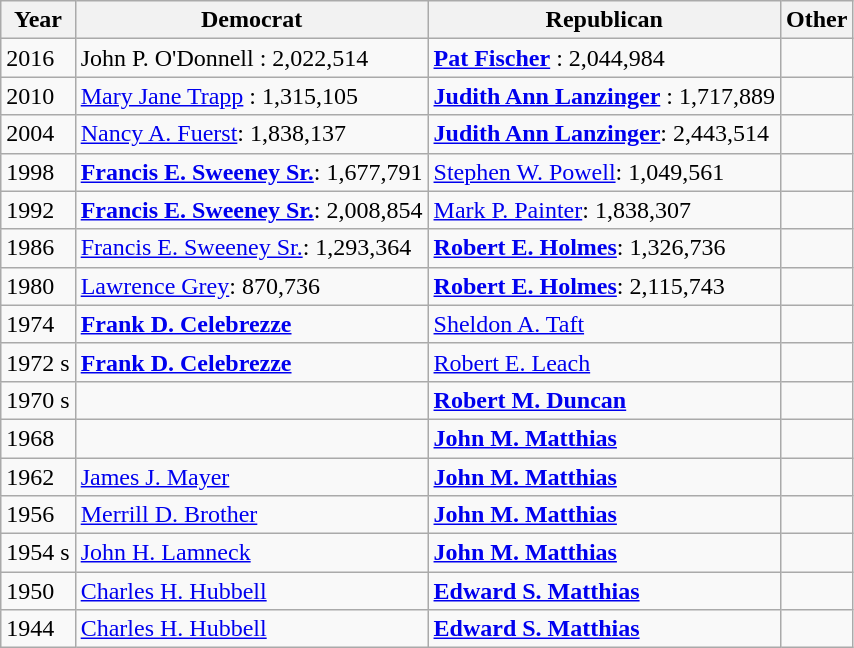<table class="wikitable">
<tr>
<th>Year</th>
<th>Democrat</th>
<th>Republican</th>
<th>Other</th>
</tr>
<tr>
<td>2016</td>
<td>John P. O'Donnell : 2,022,514</td>
<td><strong><a href='#'>Pat Fischer</a></strong> : 2,044,984</td>
<td> </td>
</tr>
<tr>
<td>2010</td>
<td><a href='#'>Mary Jane Trapp</a> : 1,315,105</td>
<td><strong><a href='#'>Judith Ann Lanzinger</a></strong> : 1,717,889</td>
<td> </td>
</tr>
<tr>
<td>2004</td>
<td><a href='#'>Nancy A. Fuerst</a>: 1,838,137</td>
<td><strong><a href='#'>Judith Ann Lanzinger</a></strong>: 2,443,514</td>
<td> </td>
</tr>
<tr>
<td>1998</td>
<td><strong><a href='#'>Francis E. Sweeney Sr.</a></strong>: 1,677,791</td>
<td><a href='#'>Stephen W. Powell</a>: 1,049,561</td>
<td> </td>
</tr>
<tr>
<td>1992</td>
<td><strong><a href='#'>Francis E. Sweeney Sr.</a></strong>: 2,008,854</td>
<td><a href='#'>Mark P. Painter</a>: 1,838,307</td>
<td> </td>
</tr>
<tr>
<td>1986</td>
<td><a href='#'>Francis E. Sweeney Sr.</a>: 1,293,364</td>
<td><strong><a href='#'>Robert E. Holmes</a></strong>: 1,326,736</td>
<td> </td>
</tr>
<tr>
<td>1980</td>
<td><a href='#'>Lawrence Grey</a>: 870,736</td>
<td><strong><a href='#'>Robert E. Holmes</a></strong>: 2,115,743</td>
<td> </td>
</tr>
<tr>
<td>1974</td>
<td><strong><a href='#'>Frank D. Celebrezze</a></strong></td>
<td><a href='#'>Sheldon A. Taft</a></td>
<td> </td>
</tr>
<tr>
<td>1972 s</td>
<td><strong><a href='#'>Frank D. Celebrezze</a></strong></td>
<td><a href='#'>Robert E. Leach</a></td>
<td> </td>
</tr>
<tr>
<td>1970 s</td>
<td> </td>
<td><strong><a href='#'>Robert M. Duncan</a></strong></td>
<td> </td>
</tr>
<tr>
<td>1968</td>
<td> </td>
<td><strong><a href='#'>John M. Matthias</a></strong></td>
<td> </td>
</tr>
<tr>
<td>1962</td>
<td><a href='#'>James J. Mayer</a></td>
<td><strong><a href='#'>John M. Matthias</a></strong></td>
<td> </td>
</tr>
<tr>
<td>1956</td>
<td><a href='#'>Merrill D. Brother</a></td>
<td><strong><a href='#'>John M. Matthias</a></strong></td>
<td> </td>
</tr>
<tr>
<td>1954 s</td>
<td><a href='#'>John H. Lamneck</a></td>
<td><strong><a href='#'>John M. Matthias</a></strong></td>
<td> </td>
</tr>
<tr>
<td>1950</td>
<td><a href='#'>Charles H. Hubbell</a></td>
<td><strong><a href='#'>Edward S. Matthias</a></strong></td>
<td> </td>
</tr>
<tr>
<td>1944</td>
<td><a href='#'>Charles H. Hubbell</a></td>
<td><strong><a href='#'>Edward S. Matthias</a></strong></td>
<td> </td>
</tr>
</table>
